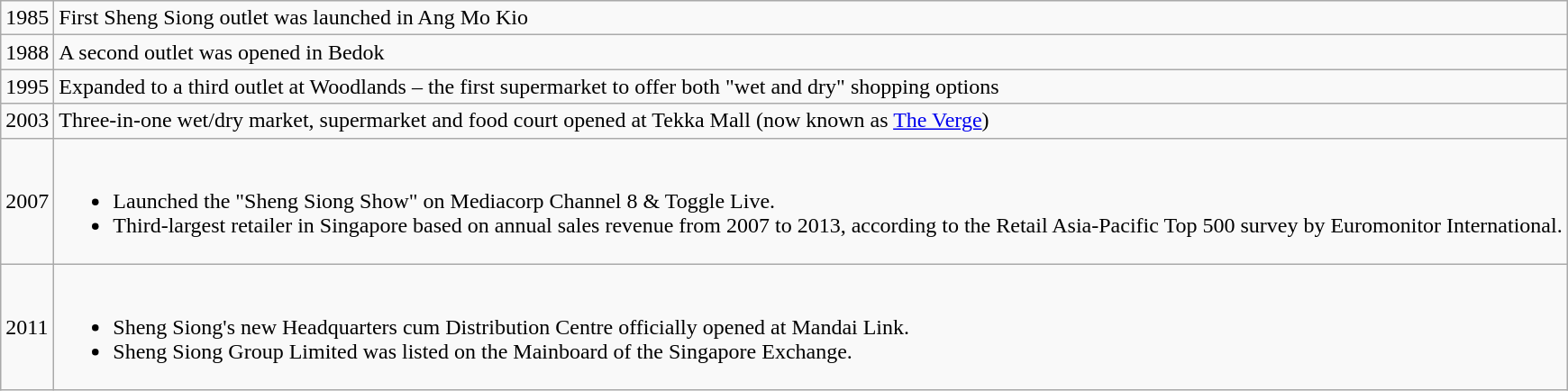<table class="wikitable">
<tr>
<td>1985</td>
<td>First Sheng Siong outlet was launched in Ang Mo Kio </td>
</tr>
<tr>
<td>1988</td>
<td>A second outlet was opened in Bedok </td>
</tr>
<tr>
<td>1995</td>
<td>Expanded to a third outlet at Woodlands – the first supermarket to offer both "wet and dry" shopping options </td>
</tr>
<tr>
<td>2003</td>
<td>Three-in-one wet/dry market, supermarket and food court opened at Tekka Mall (now known as <a href='#'>The Verge</a>)</td>
</tr>
<tr>
<td>2007</td>
<td><br><ul><li>Launched the "Sheng Siong Show" on Mediacorp Channel 8 & Toggle Live.</li><li>Third-largest retailer in Singapore based on annual sales revenue from 2007 to 2013, according to the Retail Asia-Pacific Top 500 survey by Euromonitor International.</li></ul></td>
</tr>
<tr>
<td>2011</td>
<td><br><ul><li>Sheng Siong's new Headquarters cum Distribution Centre officially opened at Mandai Link.</li><li>Sheng Siong Group Limited was listed on the Mainboard of the Singapore Exchange.</li></ul></td>
</tr>
</table>
